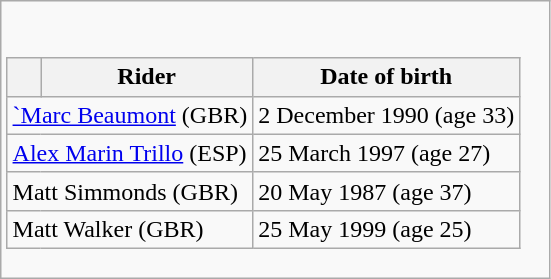<table class="wikitable">
<tr>
<td><br><table class="wikitable">
<tr>
<th></th>
<th>Rider</th>
<th>Date of birth</th>
</tr>
<tr>
<td colspan="2"><a href='#'>`Marc Beaumont</a> (<abbr>GBR</abbr>)</td>
<td>2 December 1990 (age 33)</td>
</tr>
<tr>
<td colspan="2"><a href='#'>Alex Marin Trillo</a> (<abbr>ESP</abbr>)</td>
<td>25 March 1997 (age 27)</td>
</tr>
<tr>
<td colspan="2">Matt Simmonds (<abbr>GBR</abbr>)</td>
<td>20 May 1987 (age 37)</td>
</tr>
<tr>
<td colspan="2">Matt Walker (<abbr>GBR</abbr>)</td>
<td>25 May 1999 (age 25)</td>
</tr>
</table>
</td>
</tr>
</table>
